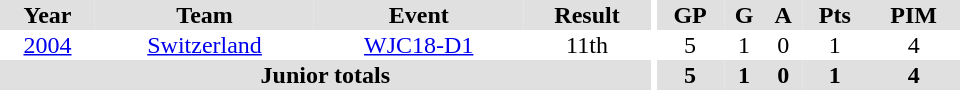<table border="0" cellpadding="1" cellspacing="0" ID="Table3" style="text-align:center; width:40em">
<tr ALIGN="center" bgcolor="#e0e0e0">
<th>Year</th>
<th>Team</th>
<th>Event</th>
<th>Result</th>
<th rowspan="99" bgcolor="#ffffff"></th>
<th>GP</th>
<th>G</th>
<th>A</th>
<th>Pts</th>
<th>PIM</th>
</tr>
<tr>
<td><a href='#'>2004</a></td>
<td><a href='#'>Switzerland</a></td>
<td><a href='#'>WJC18-D1</a></td>
<td>11th</td>
<td>5</td>
<td>1</td>
<td>0</td>
<td>1</td>
<td>4</td>
</tr>
<tr bgcolor="#e0e0e0">
<th colspan="4">Junior totals</th>
<th>5</th>
<th>1</th>
<th>0</th>
<th>1</th>
<th>4</th>
</tr>
</table>
